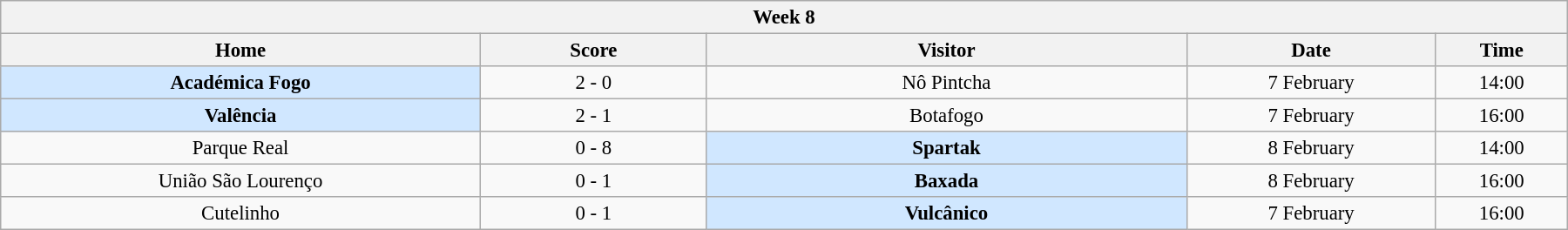<table class="wikitable" style="margin:1em auto; font-size:95%; text-align: center; width: 95%;">
<tr>
<th colspan="12"  style="with:100%;">Week 8</th>
</tr>
<tr>
<th style="width:200px;">Home</th>
<th width="90">Score</th>
<th style="width:200px;">Visitor</th>
<th style="width:100px;">Date</th>
<th style="width:50px;">Time</th>
</tr>
<tr>
<td bgcolor=#D0E7FF><strong>Académica Fogo</strong></td>
<td>2 - 0</td>
<td>Nô Pintcha</td>
<td>7 February</td>
<td>14:00</td>
</tr>
<tr>
<td bgcolor=#D0E7FF><strong>Valência</strong></td>
<td>2 - 1</td>
<td>Botafogo</td>
<td>7 February</td>
<td>16:00</td>
</tr>
<tr>
<td>Parque Real</td>
<td>0 - 8</td>
<td bgcolor=#D0E7FF><strong>Spartak</strong></td>
<td>8 February</td>
<td>14:00</td>
</tr>
<tr>
<td>União São Lourenço</td>
<td>0 - 1</td>
<td bgcolor=#D0E7FF><strong>Baxada</strong></td>
<td>8 February</td>
<td>16:00</td>
</tr>
<tr>
<td>Cutelinho</td>
<td>0 - 1</td>
<td bgcolor=#D0E7FF><strong>Vulcânico</strong></td>
<td>7 February</td>
<td>16:00</td>
</tr>
</table>
